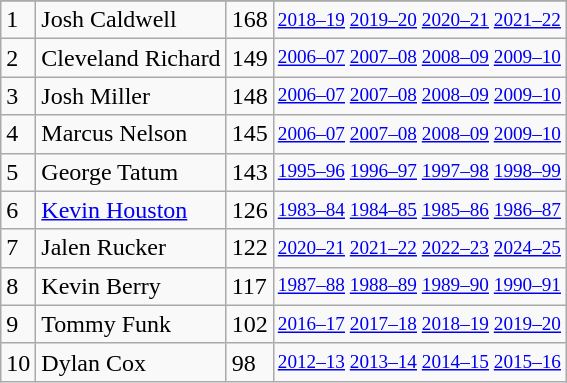<table class="wikitable">
<tr>
</tr>
<tr>
<td>1</td>
<td>Josh Caldwell</td>
<td>168</td>
<td style="font-size:80%;"><a href='#'>2018–19</a> <a href='#'>2019–20</a> <a href='#'>2020–21</a> <a href='#'>2021–22</a></td>
</tr>
<tr>
<td>2</td>
<td>Cleveland Richard</td>
<td>149</td>
<td style="font-size:80%;"><a href='#'>2006–07</a> <a href='#'>2007–08</a> <a href='#'>2008–09</a> <a href='#'>2009–10</a></td>
</tr>
<tr>
<td>3</td>
<td>Josh Miller</td>
<td>148</td>
<td style="font-size:80%;"><a href='#'>2006–07</a> <a href='#'>2007–08</a> <a href='#'>2008–09</a> <a href='#'>2009–10</a></td>
</tr>
<tr>
<td>4</td>
<td>Marcus Nelson</td>
<td>145</td>
<td style="font-size:80%;"><a href='#'>2006–07</a> <a href='#'>2007–08</a> <a href='#'>2008–09</a> <a href='#'>2009–10</a></td>
</tr>
<tr>
<td>5</td>
<td>George Tatum</td>
<td>143</td>
<td style="font-size:80%;"><a href='#'>1995–96</a> <a href='#'>1996–97</a> <a href='#'>1997–98</a> <a href='#'>1998–99</a></td>
</tr>
<tr>
<td>6</td>
<td><a href='#'>Kevin Houston</a></td>
<td>126</td>
<td style="font-size:80%;"><a href='#'>1983–84</a> <a href='#'>1984–85</a> <a href='#'>1985–86</a> <a href='#'>1986–87</a></td>
</tr>
<tr>
<td>7</td>
<td>Jalen Rucker</td>
<td>122</td>
<td style="font-size:80%;"><a href='#'>2020–21</a> <a href='#'>2021–22</a> <a href='#'>2022–23</a> <a href='#'>2024–25</a></td>
</tr>
<tr>
<td>8</td>
<td>Kevin Berry</td>
<td>117</td>
<td style="font-size:80%;"><a href='#'>1987–88</a> <a href='#'>1988–89</a> <a href='#'>1989–90</a> <a href='#'>1990–91</a></td>
</tr>
<tr>
<td>9</td>
<td>Tommy Funk</td>
<td>102</td>
<td style="font-size:80%;"><a href='#'>2016–17</a> <a href='#'>2017–18</a> <a href='#'>2018–19</a> <a href='#'>2019–20</a></td>
</tr>
<tr>
<td>10</td>
<td>Dylan Cox</td>
<td>98</td>
<td style="font-size:80%;"><a href='#'>2012–13</a> <a href='#'>2013–14</a> <a href='#'>2014–15</a> <a href='#'>2015–16</a></td>
</tr>
</table>
